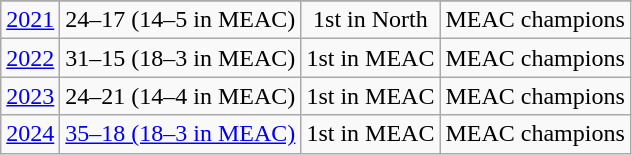<table class="wikitable">
<tr style="text-align:center;">
</tr>
<tr align="center">
<td><a href='#'>2021</a></td>
<td>24–17 (14–5 in MEAC)</td>
<td>1st in North</td>
<td>MEAC champions</td>
</tr>
<tr align="center">
<td><a href='#'>2022</a></td>
<td>31–15 (18–3 in MEAC)</td>
<td>1st in MEAC</td>
<td>MEAC champions</td>
</tr>
<tr align="center">
<td><a href='#'>2023</a></td>
<td>24–21 (14–4 in MEAC)</td>
<td>1st in MEAC</td>
<td>MEAC champions</td>
</tr>
<tr align="center">
<td><a href='#'>2024</a></td>
<td><a href='#'>35–18 (18–3 in MEAC)</a></td>
<td>1st in MEAC</td>
<td>MEAC champions</td>
</tr>
</table>
